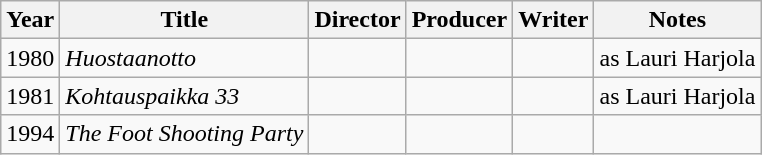<table class="wikitable">
<tr>
<th>Year</th>
<th>Title</th>
<th>Director</th>
<th>Producer</th>
<th>Writer</th>
<th>Notes</th>
</tr>
<tr>
<td>1980</td>
<td><em>Huostaanotto</em></td>
<td></td>
<td></td>
<td></td>
<td>as Lauri Harjola</td>
</tr>
<tr>
<td>1981</td>
<td><em>Kohtauspaikka 33</em></td>
<td></td>
<td></td>
<td></td>
<td>as Lauri Harjola</td>
</tr>
<tr>
<td>1994</td>
<td><em>The Foot Shooting Party</em></td>
<td></td>
<td></td>
<td></td>
<td></td>
</tr>
</table>
